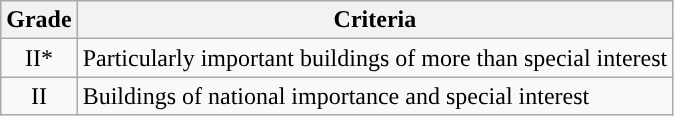<table class="wikitable">
<tr>
<th>Grade</th>
<th>Criteria</th>
</tr>
<tr>
<td align="center" >II*</td>
<td>Particularly important buildings of more than special interest</td>
</tr>
<tr>
<td align="center" >II</td>
<td>Buildings of national importance and special interest</td>
</tr>
</table>
